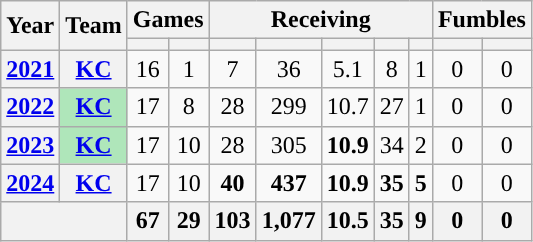<table class=wikitable style="text-align:center;">
<tr>
<th rowspan="2">Year</th>
<th rowspan="2">Team</th>
<th colspan="2">Games</th>
<th colspan="5">Receiving</th>
<th colspan="2">Fumbles</th>
</tr>
<tr>
<th></th>
<th></th>
<th></th>
<th></th>
<th></th>
<th></th>
<th></th>
<th></th>
<th></th>
</tr>
<tr>
<th><a href='#'>2021</a></th>
<th><a href='#'>KC</a></th>
<td>16</td>
<td>1</td>
<td>7</td>
<td>36</td>
<td>5.1</td>
<td>8</td>
<td>1</td>
<td>0</td>
<td>0</td>
</tr>
<tr>
<th><a href='#'>2022</a></th>
<th style="background:#afe6ba;"><a href='#'>KC</a></th>
<td>17</td>
<td>8</td>
<td>28</td>
<td>299</td>
<td>10.7</td>
<td>27</td>
<td>1</td>
<td>0</td>
<td>0</td>
</tr>
<tr>
<th><a href='#'>2023</a></th>
<th style="background:#afe6ba;"><a href='#'>KC</a></th>
<td>17</td>
<td>10</td>
<td>28</td>
<td>305</td>
<td><strong>10.9</strong></td>
<td>34</td>
<td>2</td>
<td>0</td>
<td>0</td>
</tr>
<tr>
<th><a href='#'>2024</a></th>
<th><a href='#'>KC</a></th>
<td>17</td>
<td>10</td>
<td><strong>40</strong></td>
<td><strong>437</strong></td>
<td><strong>10.9</strong></td>
<td><strong>35</strong></td>
<td><strong>5</strong></td>
<td>0</td>
<td>0</td>
</tr>
<tr>
<th colspan="2"></th>
<th>67</th>
<th>29</th>
<th>103</th>
<th>1,077</th>
<th>10.5</th>
<th>35</th>
<th>9</th>
<th>0</th>
<th>0</th>
</tr>
</table>
